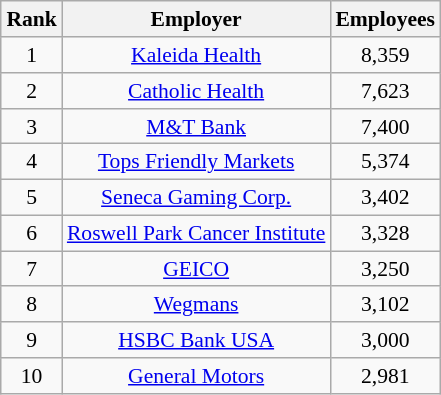<table class="wikitable" style="float:left; font-size:90%; text-align:center; margin:1em;">
<tr>
<th>Rank</th>
<th>Employer</th>
<th>Employees</th>
</tr>
<tr>
<td>1</td>
<td><a href='#'>Kaleida Health</a></td>
<td>8,359</td>
</tr>
<tr>
<td>2</td>
<td><a href='#'>Catholic Health</a></td>
<td>7,623</td>
</tr>
<tr>
<td>3</td>
<td><a href='#'>M&T Bank</a></td>
<td>7,400</td>
</tr>
<tr>
<td>4</td>
<td><a href='#'>Tops Friendly Markets</a></td>
<td>5,374</td>
</tr>
<tr>
<td>5</td>
<td><a href='#'>Seneca Gaming Corp.</a></td>
<td>3,402</td>
</tr>
<tr>
<td>6</td>
<td><a href='#'>Roswell Park Cancer Institute</a></td>
<td>3,328</td>
</tr>
<tr>
<td>7</td>
<td><a href='#'>GEICO</a></td>
<td>3,250</td>
</tr>
<tr>
<td>8</td>
<td><a href='#'>Wegmans</a></td>
<td>3,102</td>
</tr>
<tr>
<td>9</td>
<td><a href='#'>HSBC Bank USA</a></td>
<td>3,000</td>
</tr>
<tr>
<td>10</td>
<td><a href='#'>General Motors</a></td>
<td>2,981</td>
</tr>
</table>
